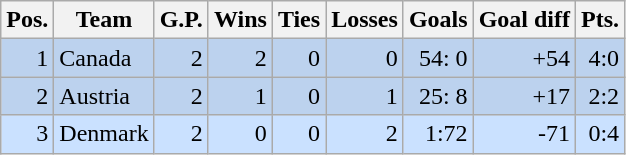<table class="wikitable">
<tr>
<th>Pos.</th>
<th>Team</th>
<th>G.P.</th>
<th>Wins</th>
<th>Ties</th>
<th>Losses</th>
<th>Goals</th>
<th>Goal diff</th>
<th>Pts.</th>
</tr>
<tr bgcolor="#BCD2EE" align="right">
<td>1</td>
<td align="left"> Canada</td>
<td>2</td>
<td>2</td>
<td>0</td>
<td>0</td>
<td>54: 0</td>
<td>+54</td>
<td>4:0</td>
</tr>
<tr bgcolor="#BCD2EE" align="right">
<td>2</td>
<td align="left"> Austria</td>
<td>2</td>
<td>1</td>
<td>0</td>
<td>1</td>
<td>25: 8</td>
<td>+17</td>
<td>2:2</td>
</tr>
<tr bgcolor="#CAE1FF" align="right">
<td>3</td>
<td align="left"> Denmark</td>
<td>2</td>
<td>0</td>
<td>0</td>
<td>2</td>
<td>1:72</td>
<td>-71</td>
<td>0:4</td>
</tr>
</table>
